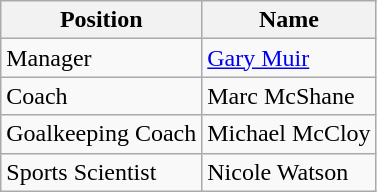<table class="wikitable">
<tr>
<th>Position</th>
<th>Name</th>
</tr>
<tr>
<td>Manager</td>
<td><a href='#'>Gary Muir</a></td>
</tr>
<tr>
<td>Coach</td>
<td>Marc McShane</td>
</tr>
<tr>
<td>Goalkeeping Coach</td>
<td>Michael McCloy</td>
</tr>
<tr>
<td>Sports Scientist</td>
<td>Nicole Watson</td>
</tr>
</table>
